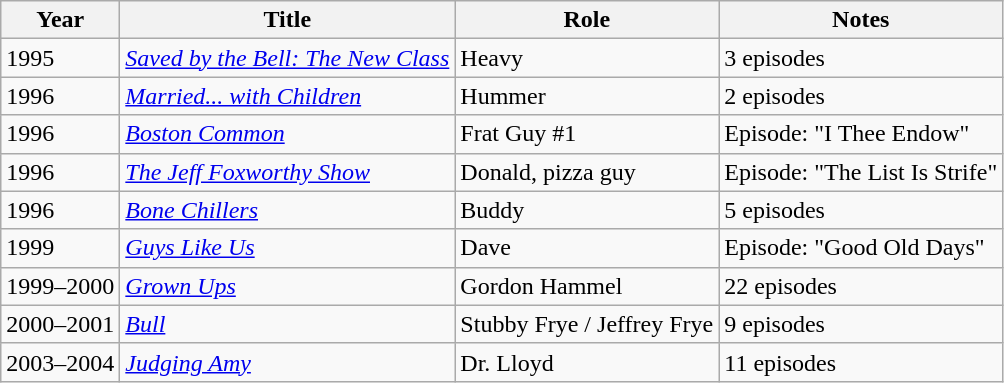<table class="wikitable sortable">
<tr>
<th>Year</th>
<th>Title</th>
<th>Role</th>
<th>Notes</th>
</tr>
<tr>
<td>1995</td>
<td><em><a href='#'>Saved by the Bell: The New Class</a></em></td>
<td>Heavy</td>
<td>3 episodes</td>
</tr>
<tr>
<td>1996</td>
<td><em><a href='#'>Married... with Children</a></em></td>
<td>Hummer</td>
<td>2 episodes</td>
</tr>
<tr>
<td>1996</td>
<td><a href='#'><em>Boston Common</em></a></td>
<td>Frat Guy #1</td>
<td>Episode: "I Thee Endow"</td>
</tr>
<tr>
<td>1996</td>
<td><em><a href='#'>The Jeff Foxworthy Show</a></em></td>
<td>Donald, pizza guy</td>
<td>Episode: "The List Is Strife"</td>
</tr>
<tr>
<td>1996</td>
<td><em><a href='#'>Bone Chillers</a></em></td>
<td>Buddy</td>
<td>5 episodes</td>
</tr>
<tr>
<td>1999</td>
<td><em><a href='#'>Guys Like Us</a></em></td>
<td>Dave</td>
<td>Episode: "Good Old Days"</td>
</tr>
<tr>
<td>1999–2000</td>
<td><a href='#'><em>Grown Ups</em></a></td>
<td>Gordon Hammel</td>
<td>22 episodes</td>
</tr>
<tr>
<td>2000–2001</td>
<td><a href='#'><em>Bull</em></a></td>
<td>Stubby Frye / Jeffrey Frye</td>
<td>9 episodes</td>
</tr>
<tr>
<td>2003–2004</td>
<td><em><a href='#'>Judging Amy</a></em></td>
<td>Dr. Lloyd</td>
<td>11 episodes</td>
</tr>
</table>
